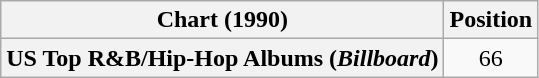<table class="wikitable plainrowheaders" style="text-align:center">
<tr>
<th scope="col">Chart (1990)</th>
<th scope="col">Position</th>
</tr>
<tr>
<th scope="row">US Top R&B/Hip-Hop Albums (<em>Billboard</em>)</th>
<td>66</td>
</tr>
</table>
